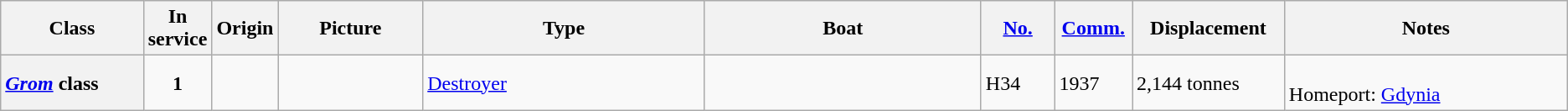<table class="wikitable">
<tr>
<th style="width:10%;">Class</th>
<th>In service</th>
<th>Origin</th>
<th style="width:10%;">Picture</th>
<th style="width:20%;">Type</th>
<th style="width:20%;">Boat</th>
<th style="width: 5%;"><a href='#'>No.</a></th>
<th style="width: 5%;"><a href='#'>Comm.</a></th>
<th style="width:10%;">Displacement</th>
<th style="width:20%;">Notes</th>
</tr>
<tr>
<th style="text-align: left;"><em><a href='#'>Grom</a></em> class</th>
<td style="text-align: center;"><strong>1</strong></td>
<td></td>
<td></td>
<td><a href='#'>Destroyer</a></td>
<td></td>
<td>H34</td>
<td>1937</td>
<td>2,144 tonnes</td>
<td><br>Homeport: <a href='#'>Gdynia</a></td>
</tr>
</table>
